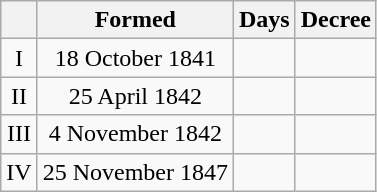<table class="wikitable" style="text-align:center;">
<tr>
<th></th>
<th>Formed</th>
<th>Days</th>
<th>Decree</th>
</tr>
<tr>
<td>I</td>
<td>18 October 1841</td>
<td></td>
<td></td>
</tr>
<tr>
<td>II</td>
<td>25 April 1842</td>
<td></td>
<td></td>
</tr>
<tr>
<td>III</td>
<td>4 November 1842</td>
<td></td>
<td></td>
</tr>
<tr>
<td>IV</td>
<td>25 November 1847</td>
<td></td>
<td></td>
</tr>
</table>
